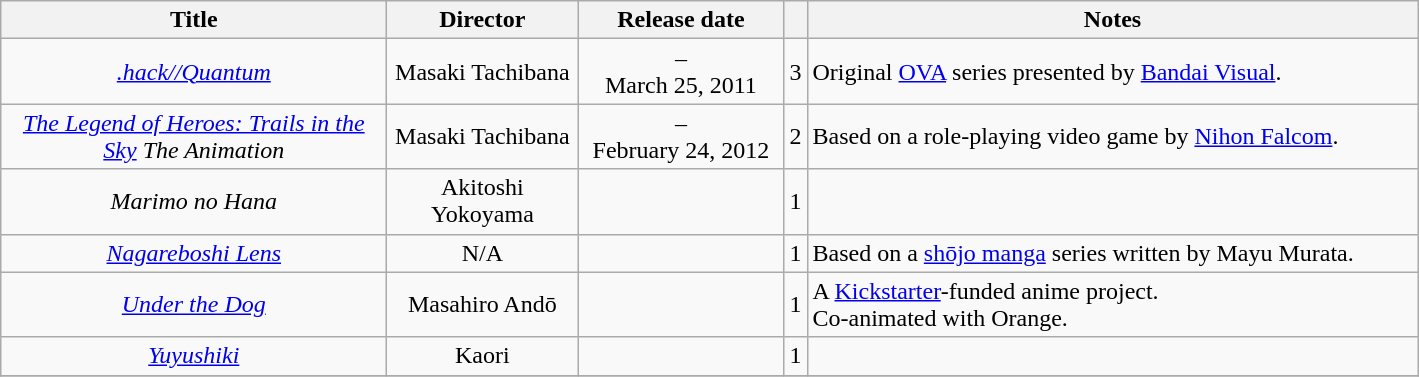<table class="wikitable sortable" style="text-align:center; margin=auto; ">
<tr>
<th width=250>Title</th>
<th width=120>Director</th>
<th width=130>Release date</th>
<th></th>
<th width=400>Notes</th>
</tr>
<tr>
<td><em><a href='#'>.hack//Quantum</a></em></td>
<td>Masaki Tachibana</td>
<td>–<br>March 25, 2011</td>
<td>3</td>
<td style="text-align:left;">Original <a href='#'>OVA</a> series presented by <a href='#'>Bandai Visual</a>.</td>
</tr>
<tr>
<td><em><a href='#'>The Legend of Heroes: Trails in the Sky</a> The Animation</em></td>
<td>Masaki Tachibana</td>
<td>–<br>February 24, 2012</td>
<td>2</td>
<td style="text-align:left;">Based on a role-playing video game by <a href='#'>Nihon Falcom</a>.</td>
</tr>
<tr>
<td><em>Marimo no Hana</em></td>
<td>Akitoshi Yokoyama</td>
<td></td>
<td>1</td>
<td style="text-align:left;"></td>
</tr>
<tr>
<td><em><a href='#'>Nagareboshi Lens</a></em></td>
<td>N/A</td>
<td></td>
<td>1</td>
<td style="text-align:left;">Based on a <a href='#'>shōjo manga</a> series written by Mayu Murata.</td>
</tr>
<tr>
<td><em><a href='#'>Under the Dog</a></em></td>
<td>Masahiro Andō</td>
<td></td>
<td>1</td>
<td style="text-align:left;">A <a href='#'>Kickstarter</a>-funded anime project. <br> Co-animated with Orange.</td>
</tr>
<tr>
<td><em><a href='#'>Yuyushiki</a></em></td>
<td>Kaori</td>
<td></td>
<td>1</td>
<td style="text-align:left;"></td>
</tr>
<tr>
</tr>
</table>
